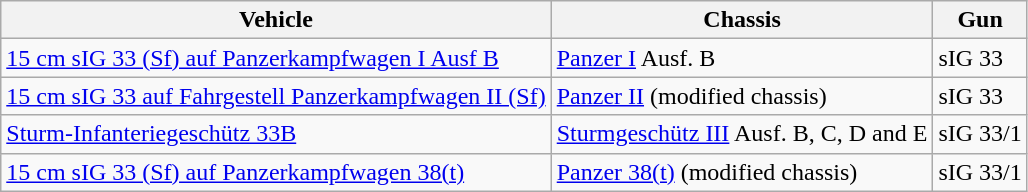<table class="wikitable">
<tr>
<th>Vehicle</th>
<th>Chassis</th>
<th>Gun</th>
</tr>
<tr>
<td><a href='#'>15 cm sIG 33 (Sf) auf Panzerkampfwagen I Ausf B</a></td>
<td><a href='#'>Panzer I</a> Ausf. B</td>
<td>sIG 33</td>
</tr>
<tr>
<td><a href='#'>15 cm sIG 33 auf Fahrgestell Panzerkampfwagen II (Sf)</a></td>
<td><a href='#'>Panzer II</a> (modified chassis)</td>
<td>sIG 33</td>
</tr>
<tr>
<td><a href='#'>Sturm-Infanteriegeschütz 33B</a></td>
<td><a href='#'>Sturmgeschütz III</a> Ausf. B, C, D and E</td>
<td>sIG 33/1</td>
</tr>
<tr>
<td><a href='#'>15 cm sIG 33 (Sf) auf Panzerkampfwagen 38(t)</a></td>
<td><a href='#'>Panzer 38(t)</a> (modified chassis)</td>
<td>sIG 33/1</td>
</tr>
</table>
